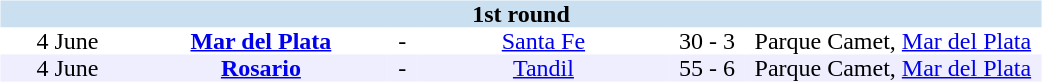<table table width=700>
<tr>
<td width=700 valign="top"><br><table border=0 cellspacing=0 cellpadding=0 style="font-size: 100%; border-collapse: collapse;" width=100%>
<tr bgcolor="#CADFF0">
<td style="font-size:100%"; align="center" colspan="6"><strong>1st round</strong></td>
</tr>
<tr align=center bgcolor=#FFFFFF>
<td width=90>4 June</td>
<td width=170><strong><a href='#'>Mar del Plata</a></strong></td>
<td width=20>-</td>
<td width=170><a href='#'>Santa Fe</a></td>
<td width=50>30 - 3</td>
<td width=200>Parque Camet, <a href='#'>Mar del Plata</a></td>
</tr>
<tr align=center bgcolor=#EEEEFF>
<td width=90>4 June</td>
<td width=170><strong><a href='#'>Rosario</a></strong></td>
<td width=20>-</td>
<td width=170><a href='#'>Tandil</a></td>
<td width=50>55 - 6</td>
<td width=200>Parque Camet, <a href='#'>Mar del Plata</a></td>
</tr>
</table>
</td>
</tr>
</table>
